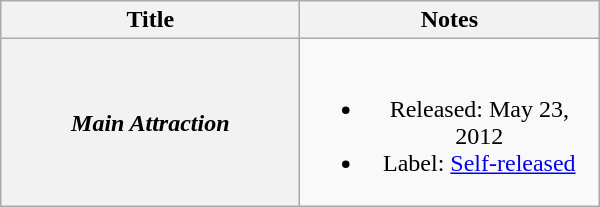<table class="wikitable plainrowheaders" style="text-align:center">
<tr>
<th scope="col" style="width:12em;">Title</th>
<th scope="col" style="width:12em;">Notes</th>
</tr>
<tr>
<th scope="row"><em>Main Attraction</em></th>
<td><br><ul><li>Released: May 23, 2012</li><li>Label: <a href='#'>Self-released</a></li></ul></td>
</tr>
</table>
